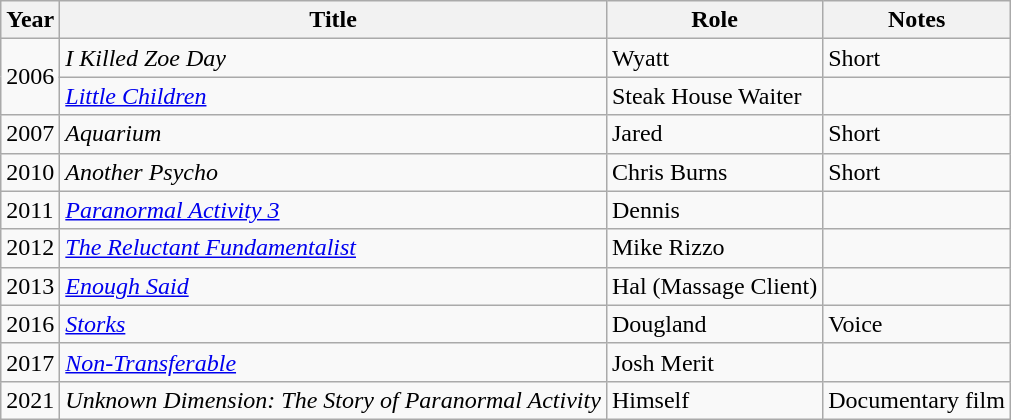<table class="wikitable sortable">
<tr>
<th>Year</th>
<th>Title</th>
<th>Role</th>
<th class="unsortable">Notes</th>
</tr>
<tr>
<td rowspan="2">2006</td>
<td><em>I Killed Zoe Day</em></td>
<td>Wyatt</td>
<td>Short</td>
</tr>
<tr>
<td><em><a href='#'>Little Children</a></em></td>
<td>Steak House Waiter</td>
<td></td>
</tr>
<tr>
<td>2007</td>
<td><em>Aquarium</em></td>
<td>Jared</td>
<td>Short</td>
</tr>
<tr>
<td>2010</td>
<td><em>Another Psycho</em></td>
<td>Chris Burns</td>
<td>Short</td>
</tr>
<tr>
<td>2011</td>
<td><em><a href='#'>Paranormal Activity 3</a></em></td>
<td>Dennis</td>
<td></td>
</tr>
<tr>
<td>2012</td>
<td><em><a href='#'>The Reluctant Fundamentalist</a></em></td>
<td>Mike Rizzo</td>
<td></td>
</tr>
<tr>
<td>2013</td>
<td><em><a href='#'>Enough Said</a></em></td>
<td>Hal (Massage Client)</td>
<td></td>
</tr>
<tr>
<td>2016</td>
<td><em><a href='#'>Storks</a></em></td>
<td>Dougland</td>
<td>Voice</td>
</tr>
<tr>
<td>2017</td>
<td><em><a href='#'>Non-Transferable</a></em></td>
<td>Josh Merit</td>
<td></td>
</tr>
<tr>
<td>2021</td>
<td><em>Unknown Dimension: The Story of Paranormal Activity</em></td>
<td>Himself</td>
<td>Documentary film</td>
</tr>
</table>
